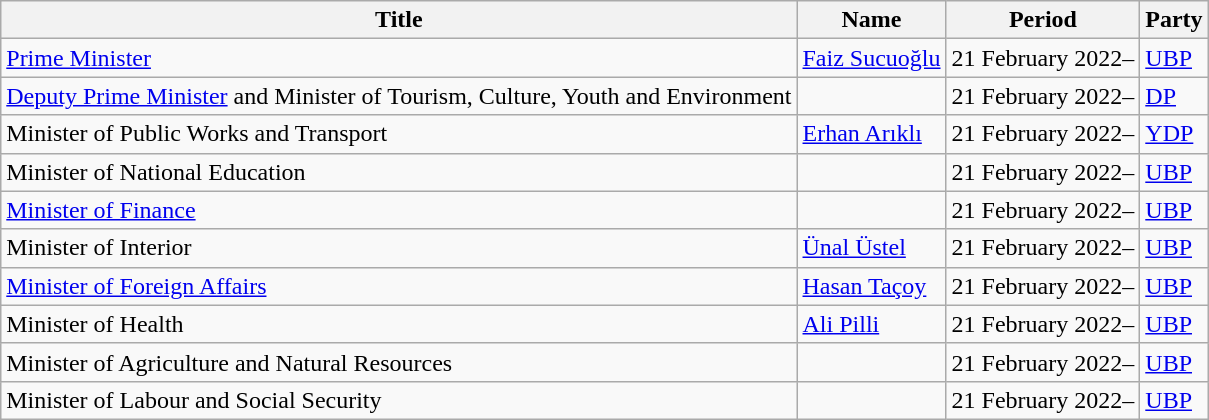<table class="wikitable">
<tr>
<th>Title</th>
<th>Name</th>
<th>Period</th>
<th>Party</th>
</tr>
<tr>
<td><a href='#'>Prime Minister</a></td>
<td><a href='#'>Faiz Sucuoğlu</a></td>
<td>21 February 2022–</td>
<td><a href='#'>UBP</a></td>
</tr>
<tr>
<td><a href='#'>Deputy Prime Minister</a> and Minister of Tourism, Culture, Youth and Environment</td>
<td></td>
<td>21 February 2022–</td>
<td><a href='#'>DP</a></td>
</tr>
<tr>
<td>Minister of Public Works and Transport</td>
<td><a href='#'>Erhan Arıklı</a></td>
<td>21 February 2022–</td>
<td><a href='#'>YDP</a></td>
</tr>
<tr>
<td>Minister of National Education</td>
<td></td>
<td>21 February 2022–</td>
<td><a href='#'>UBP</a></td>
</tr>
<tr>
<td><a href='#'>Minister of Finance</a></td>
<td></td>
<td>21 February 2022–</td>
<td><a href='#'>UBP</a></td>
</tr>
<tr>
<td>Minister of Interior</td>
<td><a href='#'>Ünal Üstel</a></td>
<td>21 February 2022–</td>
<td><a href='#'>UBP</a></td>
</tr>
<tr>
<td><a href='#'>Minister of Foreign Affairs</a></td>
<td><a href='#'>Hasan Taçoy</a></td>
<td>21 February 2022–</td>
<td><a href='#'>UBP</a></td>
</tr>
<tr>
<td>Minister of Health</td>
<td><a href='#'>Ali Pilli</a></td>
<td>21 February 2022–</td>
<td><a href='#'>UBP</a></td>
</tr>
<tr>
<td>Minister of Agriculture and Natural Resources</td>
<td></td>
<td>21 February 2022–</td>
<td><a href='#'>UBP</a></td>
</tr>
<tr>
<td>Minister of Labour and Social Security</td>
<td></td>
<td>21 February 2022–</td>
<td><a href='#'>UBP</a></td>
</tr>
</table>
